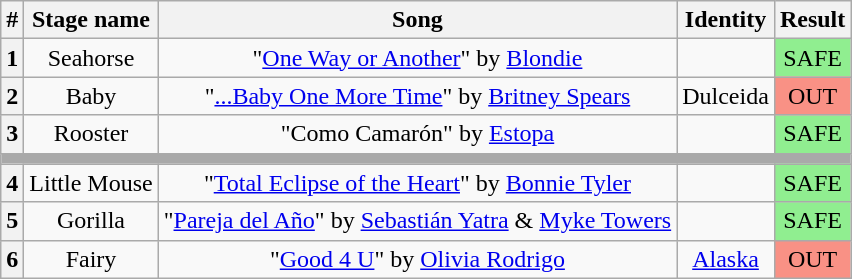<table class="wikitable plainrowheaders" style="text-align:center">
<tr>
<th>#</th>
<th>Stage name</th>
<th>Song</th>
<th>Identity</th>
<th>Result</th>
</tr>
<tr>
<th>1</th>
<td>Seahorse</td>
<td>"<a href='#'>One Way or Another</a>" by <a href='#'>Blondie</a></td>
<td></td>
<td bgcolor=lightgreen>SAFE</td>
</tr>
<tr>
<th>2</th>
<td>Baby</td>
<td>"<a href='#'>...Baby One More Time</a>" by <a href='#'>Britney Spears</a></td>
<td>Dulceida</td>
<td bgcolor="#F99185">OUT</td>
</tr>
<tr>
<th>3</th>
<td>Rooster</td>
<td>"Como Camarón" by <a href='#'>Estopa</a></td>
<td></td>
<td bgcolor=lightgreen>SAFE</td>
</tr>
<tr>
<td colspan="5" style="background:darkgray"></td>
</tr>
<tr>
<th>4</th>
<td>Little Mouse</td>
<td>"<a href='#'>Total Eclipse of the Heart</a>" by <a href='#'>Bonnie Tyler</a></td>
<td></td>
<td bgcolor=lightgreen>SAFE</td>
</tr>
<tr>
<th>5</th>
<td>Gorilla</td>
<td>"<a href='#'>Pareja del Año</a>" by <a href='#'>Sebastián Yatra</a> & <a href='#'>Myke Towers</a></td>
<td></td>
<td bgcolor="lightgreen">SAFE</td>
</tr>
<tr>
<th>6</th>
<td>Fairy</td>
<td>"<a href='#'>Good 4 U</a>" by <a href='#'>Olivia Rodrigo</a></td>
<td><a href='#'>Alaska</a></td>
<td bgcolor="#F99185">OUT</td>
</tr>
</table>
